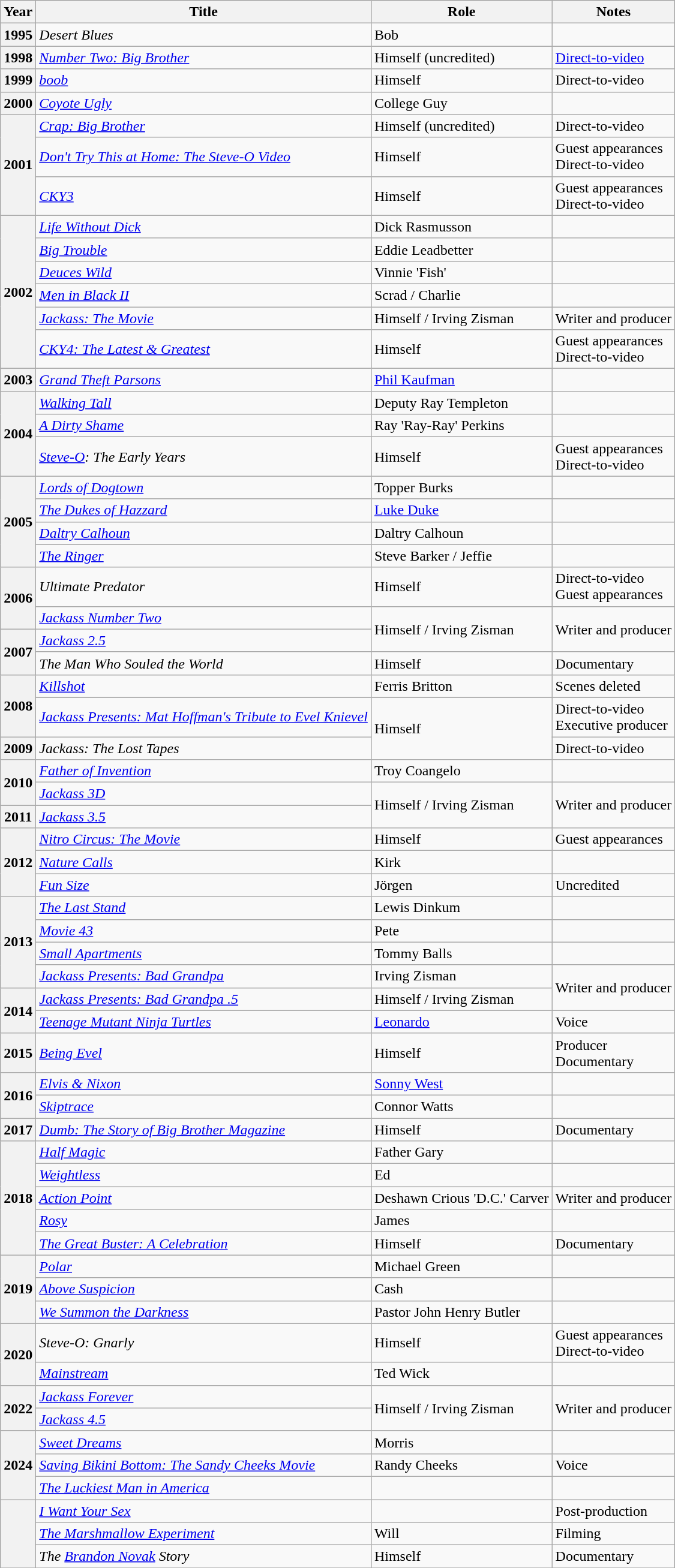<table class="wikitable sortable plainrowheaders">
<tr>
<th>Year</th>
<th>Title</th>
<th>Role</th>
<th class="unsortable">Notes</th>
</tr>
<tr>
<th scope="row">1995</th>
<td><em>Desert Blues</em></td>
<td>Bob</td>
<td></td>
</tr>
<tr>
<th scope="row">1998</th>
<td><em><a href='#'>Number Two: Big Brother</a></em></td>
<td>Himself (uncredited)</td>
<td><a href='#'>Direct-to-video</a></td>
</tr>
<tr>
<th scope="row">1999</th>
<td><em><a href='#'>boob</a></em></td>
<td>Himself</td>
<td>Direct-to-video</td>
</tr>
<tr>
<th scope="row">2000</th>
<td><em><a href='#'>Coyote Ugly</a></em></td>
<td>College Guy</td>
<td></td>
</tr>
<tr>
<th scope="row" rowspan="3">2001</th>
<td><em><a href='#'>Crap: Big Brother</a></em></td>
<td>Himself (uncredited)</td>
<td>Direct-to-video</td>
</tr>
<tr>
<td><em><a href='#'>Don't Try This at Home: The Steve-O Video</a></em></td>
<td>Himself</td>
<td>Guest appearances<br>Direct-to-video</td>
</tr>
<tr>
<td><em><a href='#'>CKY3</a></em></td>
<td>Himself</td>
<td>Guest appearances<br>Direct-to-video</td>
</tr>
<tr>
<th scope="row" rowspan="6">2002</th>
<td><em><a href='#'>Life Without Dick</a></em></td>
<td>Dick Rasmusson</td>
<td></td>
</tr>
<tr>
<td><em><a href='#'>Big Trouble</a></em></td>
<td>Eddie Leadbetter</td>
<td></td>
</tr>
<tr>
<td><em><a href='#'>Deuces Wild</a></em></td>
<td>Vinnie 'Fish'</td>
<td></td>
</tr>
<tr>
<td><em><a href='#'>Men in Black II</a></em></td>
<td>Scrad / Charlie</td>
<td></td>
</tr>
<tr>
<td><em><a href='#'>Jackass: The Movie</a></em></td>
<td>Himself / Irving Zisman</td>
<td>Writer and producer</td>
</tr>
<tr>
<td><em><a href='#'>CKY4: The Latest & Greatest</a></em></td>
<td>Himself</td>
<td>Guest appearances<br>Direct-to-video</td>
</tr>
<tr>
<th scope="row">2003</th>
<td><em><a href='#'>Grand Theft Parsons</a></em></td>
<td><a href='#'>Phil Kaufman</a></td>
<td></td>
</tr>
<tr>
<th scope="row" rowspan="3">2004</th>
<td><em><a href='#'>Walking Tall</a></em></td>
<td>Deputy Ray Templeton</td>
<td></td>
</tr>
<tr>
<td><em><a href='#'>A Dirty Shame</a></em></td>
<td>Ray 'Ray-Ray' Perkins</td>
<td></td>
</tr>
<tr>
<td><em><a href='#'>Steve-O</a>: The Early Years</em></td>
<td>Himself</td>
<td>Guest appearances<br>Direct-to-video</td>
</tr>
<tr>
<th scope="row" rowspan="4">2005</th>
<td><em><a href='#'>Lords of Dogtown</a></em></td>
<td>Topper Burks</td>
<td></td>
</tr>
<tr>
<td><em><a href='#'>The Dukes of Hazzard</a></em></td>
<td><a href='#'>Luke Duke</a></td>
<td></td>
</tr>
<tr>
<td><em><a href='#'>Daltry Calhoun</a></em></td>
<td>Daltry Calhoun</td>
<td></td>
</tr>
<tr>
<td><em><a href='#'>The Ringer</a></em></td>
<td>Steve Barker / Jeffie</td>
<td></td>
</tr>
<tr>
<th scope="row" rowspan="2">2006</th>
<td><em>Ultimate Predator</em></td>
<td>Himself</td>
<td>Direct-to-video<br>Guest appearances</td>
</tr>
<tr>
<td><em><a href='#'>Jackass Number Two</a></em></td>
<td rowspan = '2'>Himself / Irving Zisman</td>
<td rowspan = '2'>Writer and producer</td>
</tr>
<tr>
<th scope="row" rowspan="2">2007</th>
<td><em><a href='#'>Jackass 2.5</a></em></td>
</tr>
<tr>
<td><em>The Man Who Souled the World</em></td>
<td>Himself</td>
<td>Documentary</td>
</tr>
<tr>
<th scope="row" rowspan="2">2008</th>
<td><em><a href='#'>Killshot</a></em></td>
<td>Ferris Britton</td>
<td>Scenes deleted</td>
</tr>
<tr>
<td><em><a href='#'>Jackass Presents: Mat Hoffman's Tribute to Evel Knievel</a></em></td>
<td rowspan = '2'>Himself</td>
<td>Direct-to-video<br>Executive producer</td>
</tr>
<tr>
<th scope="row">2009</th>
<td><em>Jackass: The Lost Tapes</em></td>
<td>Direct-to-video</td>
</tr>
<tr>
<th scope="row" rowspan="2">2010</th>
<td><em><a href='#'>Father of Invention</a></em></td>
<td>Troy Coangelo</td>
<td></td>
</tr>
<tr>
<td><em><a href='#'>Jackass 3D</a></em></td>
<td rowspan = '2'>Himself / Irving Zisman</td>
<td rowspan = '2'>Writer and producer</td>
</tr>
<tr>
<th scope="row">2011</th>
<td><em><a href='#'>Jackass 3.5</a></em></td>
</tr>
<tr>
<th scope="row" rowspan="3">2012</th>
<td><em><a href='#'>Nitro Circus: The Movie</a></em></td>
<td>Himself</td>
<td>Guest appearances</td>
</tr>
<tr>
<td><em><a href='#'>Nature Calls</a></em></td>
<td>Kirk</td>
<td></td>
</tr>
<tr>
<td><em><a href='#'>Fun Size</a></em></td>
<td>Jörgen</td>
<td>Uncredited</td>
</tr>
<tr>
<th scope="row" rowspan="4">2013</th>
<td><em><a href='#'>The Last Stand</a></em></td>
<td>Lewis Dinkum</td>
<td></td>
</tr>
<tr>
<td><em><a href='#'>Movie 43</a></em></td>
<td>Pete</td>
<td></td>
</tr>
<tr>
<td><em><a href='#'>Small Apartments</a></em></td>
<td>Tommy Balls</td>
<td></td>
</tr>
<tr>
<td><em><a href='#'>Jackass Presents: Bad Grandpa</a></em></td>
<td>Irving Zisman</td>
<td rowspan= '2'>Writer and producer</td>
</tr>
<tr>
<th scope="row" rowspan="2">2014</th>
<td><em><a href='#'>Jackass Presents: Bad Grandpa .5</a></em></td>
<td>Himself / Irving Zisman</td>
</tr>
<tr>
<td><em><a href='#'>Teenage Mutant Ninja Turtles</a></em></td>
<td><a href='#'>Leonardo</a></td>
<td>Voice</td>
</tr>
<tr>
<th scope="row">2015</th>
<td><em><a href='#'>Being Evel</a></em></td>
<td>Himself</td>
<td>Producer<br>Documentary</td>
</tr>
<tr>
<th scope="row" rowspan="2">2016</th>
<td><em><a href='#'>Elvis & Nixon</a></em></td>
<td><a href='#'>Sonny West</a></td>
<td></td>
</tr>
<tr>
<td><em><a href='#'>Skiptrace</a></em></td>
<td>Connor Watts</td>
<td></td>
</tr>
<tr>
<th scope="row">2017</th>
<td><em><a href='#'>Dumb: The Story of Big Brother Magazine</a></em></td>
<td>Himself</td>
<td>Documentary</td>
</tr>
<tr>
<th scope="row" rowspan="5">2018</th>
<td><em><a href='#'>Half Magic</a></em></td>
<td>Father Gary</td>
<td></td>
</tr>
<tr>
<td><em><a href='#'>Weightless</a></em></td>
<td>Ed</td>
<td></td>
</tr>
<tr>
<td><em><a href='#'>Action Point</a></em></td>
<td>Deshawn Crious 'D.C.' Carver</td>
<td>Writer and producer</td>
</tr>
<tr>
<td><em><a href='#'>Rosy</a></em></td>
<td>James</td>
<td></td>
</tr>
<tr>
<td><em><a href='#'>The Great Buster: A Celebration</a></em></td>
<td>Himself</td>
<td>Documentary</td>
</tr>
<tr>
<th scope="row" rowspan="3">2019</th>
<td><em><a href='#'>Polar</a></em></td>
<td>Michael Green</td>
<td></td>
</tr>
<tr>
<td><em><a href='#'>Above Suspicion</a></em></td>
<td>Cash</td>
<td></td>
</tr>
<tr>
<td><em><a href='#'>We Summon the Darkness</a></em></td>
<td>Pastor John Henry Butler</td>
<td></td>
</tr>
<tr>
<th scope="row" rowspan="2">2020</th>
<td><em>Steve-O: Gnarly</em></td>
<td>Himself</td>
<td>Guest appearances<br>Direct-to-video</td>
</tr>
<tr>
<td><em><a href='#'>Mainstream</a></em></td>
<td>Ted Wick</td>
<td></td>
</tr>
<tr>
<th scope="row" rowspan="2">2022</th>
<td><em><a href='#'>Jackass Forever</a></em></td>
<td rowspan = '2'>Himself / Irving Zisman</td>
<td rowspan = '2'>Writer and producer</td>
</tr>
<tr>
<td><em><a href='#'>Jackass 4.5</a></em></td>
</tr>
<tr>
<th scope="row" rowspan="3">2024</th>
<td><em><a href='#'>Sweet Dreams</a></em></td>
<td>Morris</td>
<td></td>
</tr>
<tr>
<td><em><a href='#'>Saving Bikini Bottom: The Sandy Cheeks Movie</a></em></td>
<td>Randy Cheeks</td>
<td>Voice</td>
</tr>
<tr>
<td><em><a href='#'>The Luckiest Man in America</a></em></td>
<td></td>
<td></td>
</tr>
<tr>
<th scope="row" rowspan="3"></th>
<td><em><a href='#'>I Want Your Sex</a></em></td>
<td></td>
<td>Post-production</td>
</tr>
<tr>
<td><em><a href='#'>The Marshmallow Experiment</a></em></td>
<td>Will</td>
<td>Filming</td>
</tr>
<tr>
<td><em>The <a href='#'>Brandon Novak</a> Story</em></td>
<td>Himself</td>
<td>Documentary</td>
</tr>
<tr>
</tr>
</table>
